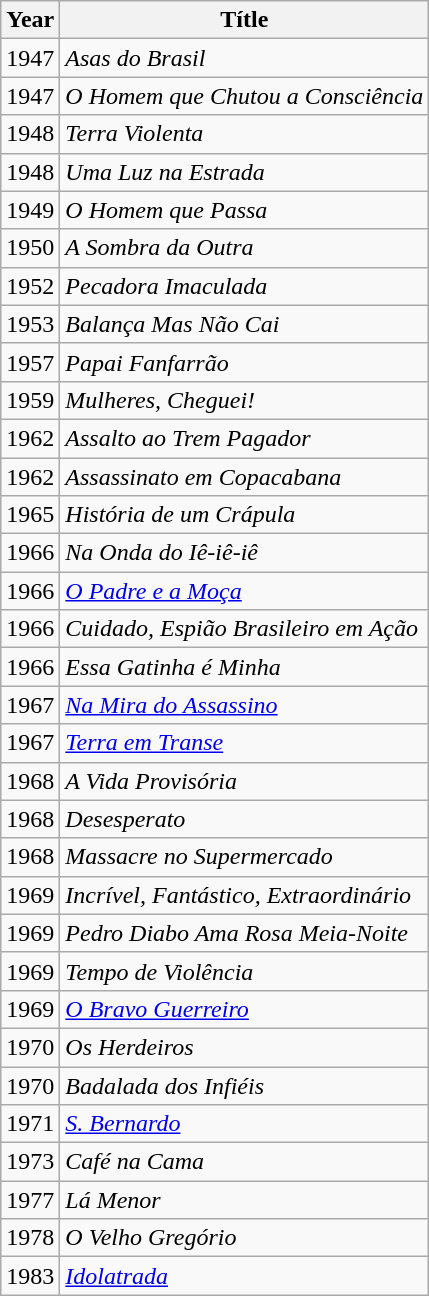<table class="wikitable">
<tr>
<th>Year</th>
<th>Títle</th>
</tr>
<tr>
<td>1947</td>
<td><em>Asas do Brasil</em></td>
</tr>
<tr>
<td>1947</td>
<td><em>O Homem que Chutou a Consciência</em></td>
</tr>
<tr>
<td>1948</td>
<td><em>Terra Violenta</em></td>
</tr>
<tr>
<td>1948</td>
<td><em>Uma Luz na Estrada</em></td>
</tr>
<tr>
<td>1949</td>
<td><em>O Homem que Passa</em></td>
</tr>
<tr>
<td>1950</td>
<td><em>A Sombra da Outra</em></td>
</tr>
<tr>
<td>1952</td>
<td><em>Pecadora Imaculada</em></td>
</tr>
<tr>
<td>1953</td>
<td><em>Balança Mas Não Cai</em></td>
</tr>
<tr>
<td>1957</td>
<td><em>Papai Fanfarrão</em></td>
</tr>
<tr>
<td>1959</td>
<td><em>Mulheres, Cheguei!</em></td>
</tr>
<tr>
<td>1962</td>
<td><em>Assalto ao Trem Pagador</em></td>
</tr>
<tr>
<td>1962</td>
<td><em>Assassinato em Copacabana</em></td>
</tr>
<tr>
<td>1965</td>
<td><em>História de um Crápula</em></td>
</tr>
<tr>
<td>1966</td>
<td><em>Na Onda do Iê-iê-iê</em></td>
</tr>
<tr>
<td>1966</td>
<td><em><a href='#'>O Padre e a Moça</a></em></td>
</tr>
<tr>
<td>1966</td>
<td><em>Cuidado, Espião Brasileiro em Ação</em></td>
</tr>
<tr>
<td>1966</td>
<td><em>Essa Gatinha é Minha</em></td>
</tr>
<tr>
<td>1967</td>
<td><em><a href='#'>Na Mira do Assassino</a></em></td>
</tr>
<tr>
<td>1967</td>
<td><em><a href='#'>Terra em Transe</a></em></td>
</tr>
<tr>
<td>1968</td>
<td><em>A Vida Provisória</em></td>
</tr>
<tr>
<td>1968</td>
<td><em>Desesperato</em></td>
</tr>
<tr>
<td>1968</td>
<td><em>Massacre no Supermercado</em></td>
</tr>
<tr>
<td>1969</td>
<td><em>Incrível, Fantástico, Extraordinário</em></td>
</tr>
<tr>
<td>1969</td>
<td><em>Pedro Diabo Ama Rosa Meia-Noite</em></td>
</tr>
<tr>
<td>1969</td>
<td><em>Tempo de Violência</em></td>
</tr>
<tr>
<td>1969</td>
<td><em><a href='#'>O Bravo Guerreiro</a></em></td>
</tr>
<tr>
<td>1970</td>
<td><em>Os Herdeiros</em></td>
</tr>
<tr>
<td>1970</td>
<td><em>Badalada dos Infiéis</em></td>
</tr>
<tr>
<td>1971</td>
<td><em><a href='#'>S. Bernardo</a></em></td>
</tr>
<tr>
<td>1973</td>
<td><em>Café na Cama</em></td>
</tr>
<tr>
<td>1977</td>
<td><em>Lá Menor</em></td>
</tr>
<tr>
<td>1978</td>
<td><em>O Velho Gregório</em></td>
</tr>
<tr>
<td>1983</td>
<td><em><a href='#'>Idolatrada</a></em></td>
</tr>
</table>
